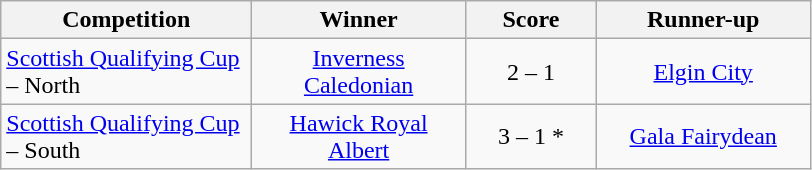<table class="wikitable" style="text-align: center;">
<tr>
<th width=160>Competition</th>
<th width=135>Winner</th>
<th width=80>Score</th>
<th width=135>Runner-up</th>
</tr>
<tr>
<td align=left><a href='#'>Scottish Qualifying Cup</a> – North</td>
<td><a href='#'>Inverness Caledonian</a></td>
<td>2 – 1 </td>
<td><a href='#'>Elgin City</a></td>
</tr>
<tr>
<td align=left><a href='#'>Scottish Qualifying Cup</a> – South</td>
<td><a href='#'>Hawick Royal Albert</a></td>
<td>3 – 1 *</td>
<td><a href='#'>Gala Fairydean</a></td>
</tr>
</table>
